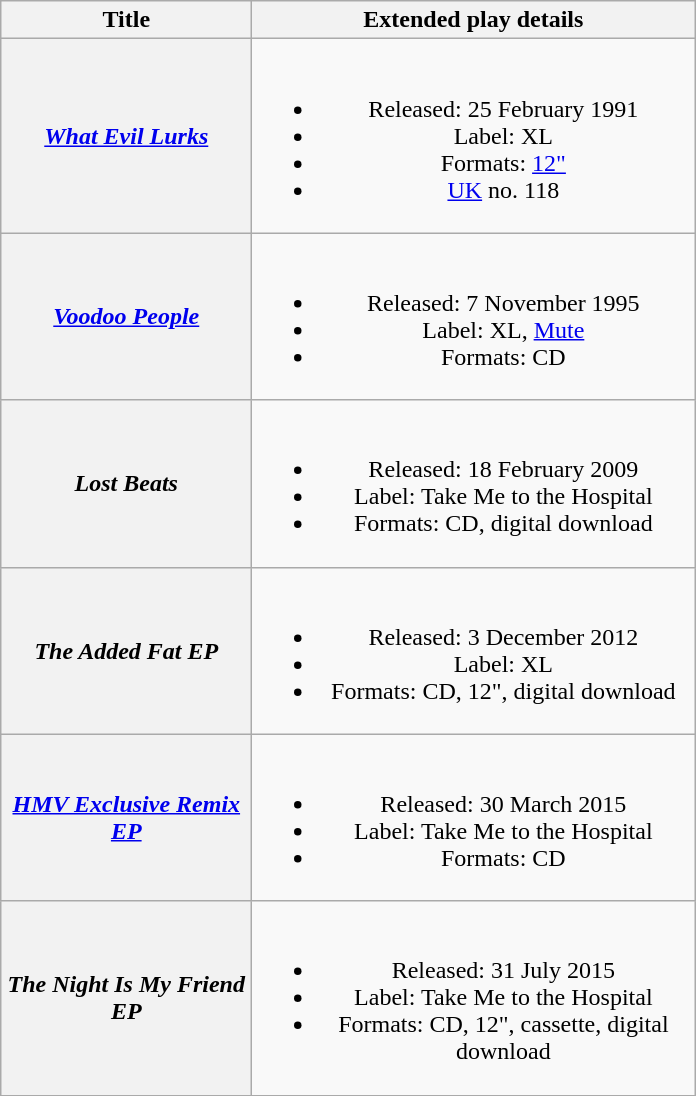<table class="wikitable plainrowheaders" style="text-align:center;">
<tr>
<th scope="col" style="width:10em;">Title</th>
<th scope="col" style="width:18em;">Extended play details</th>
</tr>
<tr>
<th scope="row"><em><a href='#'>What Evil Lurks</a></em></th>
<td><br><ul><li>Released: 25 February 1991</li><li>Label: XL</li><li>Formats: <a href='#'>12"</a></li><li><a href='#'>UK</a> no. 118</li></ul></td>
</tr>
<tr>
<th scope="row"><em><a href='#'>Voodoo People</a></em></th>
<td><br><ul><li>Released: 7 November 1995</li><li>Label: XL, <a href='#'>Mute</a></li><li>Formats: CD</li></ul></td>
</tr>
<tr>
<th scope="row"><em>Lost Beats</em></th>
<td><br><ul><li>Released: 18 February 2009</li><li>Label: Take Me to the Hospital</li><li>Formats: CD, digital download</li></ul></td>
</tr>
<tr>
<th scope="row"><em>The Added Fat EP</em></th>
<td><br><ul><li>Released: 3 December 2012</li><li>Label: XL</li><li>Formats: CD, 12", digital download</li></ul></td>
</tr>
<tr>
<th scope="row"><em><a href='#'>HMV Exclusive Remix EP</a></em></th>
<td><br><ul><li>Released: 30 March 2015</li><li>Label: Take Me to the Hospital</li><li>Formats: CD</li></ul></td>
</tr>
<tr>
<th scope="row"><em>The Night Is My Friend EP</em></th>
<td><br><ul><li>Released: 31 July 2015</li><li>Label: Take Me to the Hospital</li><li>Formats: CD, 12", cassette, digital download</li></ul></td>
</tr>
</table>
